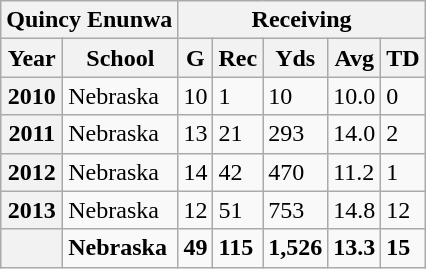<table class="wikitable sortable">
<tr>
<th colspan="2">Quincy Enunwa</th>
<th colspan="5">Receiving</th>
</tr>
<tr>
<th>Year</th>
<th>School</th>
<th>G</th>
<th>Rec</th>
<th>Yds</th>
<th>Avg</th>
<th>TD</th>
</tr>
<tr>
<th>2010</th>
<td>Nebraska</td>
<td>10</td>
<td>1</td>
<td>10</td>
<td>10.0</td>
<td>0</td>
</tr>
<tr>
<th>2011</th>
<td>Nebraska</td>
<td>13</td>
<td>21</td>
<td>293</td>
<td>14.0</td>
<td>2</td>
</tr>
<tr>
<th>2012</th>
<td>Nebraska</td>
<td>14</td>
<td>42</td>
<td>470</td>
<td>11.2</td>
<td>1</td>
</tr>
<tr>
<th>2013</th>
<td>Nebraska</td>
<td>12</td>
<td>51</td>
<td>753</td>
<td>14.8</td>
<td>12</td>
</tr>
<tr>
<th><strong></strong></th>
<td><strong>Nebraska</strong></td>
<td><strong>49</strong></td>
<td><strong>115</strong></td>
<td><strong>1,526</strong></td>
<td><strong>13.3</strong></td>
<td><strong>15</strong></td>
</tr>
</table>
